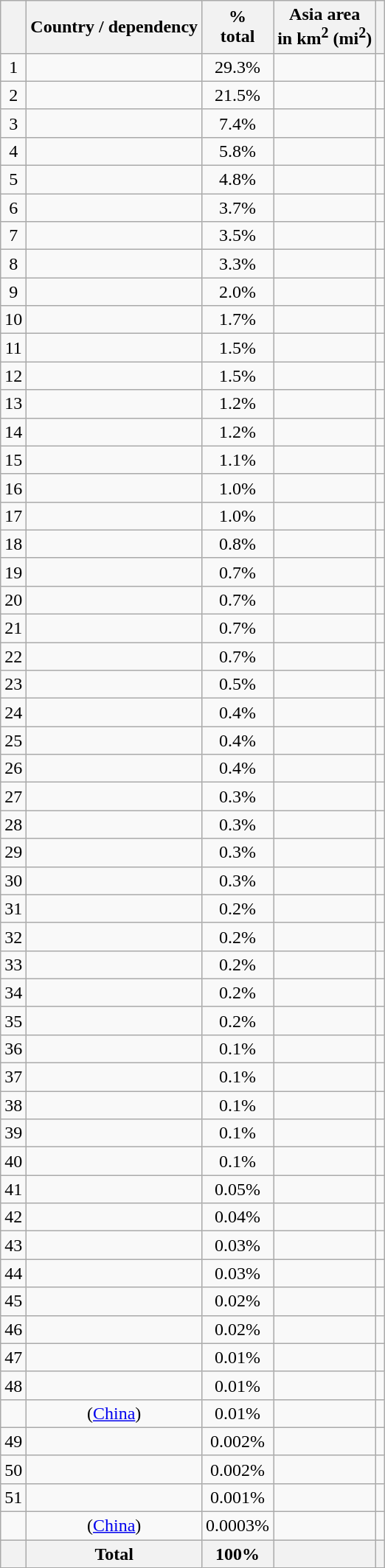<table class="sortable wikitable sticky-header col2left" style="text-align: center">
<tr>
<th></th>
<th>Country / dependency</th>
<th>%<br>total</th>
<th>Asia area<br>in km<sup>2</sup> (mi<sup>2</sup>)</th>
<th class="unsortable"></th>
</tr>
<tr>
<td>1</td>
<td></td>
<td>29.3%</td>
<td></td>
<td></td>
</tr>
<tr>
<td>2</td>
<td></td>
<td>21.5%</td>
<td></td>
<td></td>
</tr>
<tr>
<td>3</td>
<td></td>
<td>7.4%</td>
<td></td>
<td></td>
</tr>
<tr>
<td>4</td>
<td></td>
<td>5.8%</td>
<td></td>
<td></td>
</tr>
<tr>
<td>5</td>
<td></td>
<td>4.8%</td>
<td></td>
<td></td>
</tr>
<tr>
<td>6</td>
<td></td>
<td>3.7%</td>
<td></td>
<td></td>
</tr>
<tr>
<td>7</td>
<td></td>
<td>3.5%</td>
<td></td>
<td></td>
</tr>
<tr>
<td>8</td>
<td></td>
<td>3.3%</td>
<td></td>
<td></td>
</tr>
<tr>
<td>9</td>
<td></td>
<td>2.0%</td>
<td></td>
<td></td>
</tr>
<tr>
<td>10</td>
<td></td>
<td>1.7%</td>
<td></td>
<td></td>
</tr>
<tr>
<td>11</td>
<td></td>
<td>1.5%</td>
<td></td>
<td></td>
</tr>
<tr>
<td>12</td>
<td></td>
<td>1.5%</td>
<td></td>
<td></td>
</tr>
<tr>
<td>13</td>
<td></td>
<td>1.2%</td>
<td></td>
<td></td>
</tr>
<tr>
<td>14</td>
<td></td>
<td>1.2%</td>
<td></td>
<td></td>
</tr>
<tr>
<td>15</td>
<td></td>
<td>1.1%</td>
<td></td>
<td></td>
</tr>
<tr>
<td>16</td>
<td></td>
<td>1.0%</td>
<td></td>
<td></td>
</tr>
<tr>
<td>17</td>
<td></td>
<td>1.0%</td>
<td></td>
<td></td>
</tr>
<tr>
<td>18</td>
<td></td>
<td>0.8%</td>
<td></td>
<td></td>
</tr>
<tr>
<td>19</td>
<td></td>
<td>0.7%</td>
<td></td>
<td></td>
</tr>
<tr>
<td>20</td>
<td></td>
<td>0.7%</td>
<td></td>
<td></td>
</tr>
<tr>
<td>21</td>
<td></td>
<td>0.7%</td>
<td></td>
<td></td>
</tr>
<tr>
<td>22</td>
<td></td>
<td>0.7%</td>
<td></td>
<td></td>
</tr>
<tr>
<td>23</td>
<td></td>
<td>0.5%</td>
<td></td>
<td></td>
</tr>
<tr>
<td>24</td>
<td></td>
<td>0.4%</td>
<td></td>
<td></td>
</tr>
<tr>
<td>25</td>
<td></td>
<td>0.4%</td>
<td></td>
<td></td>
</tr>
<tr>
<td>26</td>
<td></td>
<td>0.4%</td>
<td></td>
<td></td>
</tr>
<tr>
<td>27</td>
<td></td>
<td>0.3%</td>
<td></td>
<td></td>
</tr>
<tr>
<td>28</td>
<td></td>
<td>0.3%</td>
<td></td>
<td></td>
</tr>
<tr>
<td>29</td>
<td></td>
<td>0.3%</td>
<td></td>
<td></td>
</tr>
<tr>
<td>30</td>
<td></td>
<td>0.3%</td>
<td></td>
<td></td>
</tr>
<tr>
<td>31</td>
<td></td>
<td>0.2%</td>
<td></td>
<td></td>
</tr>
<tr>
<td>32</td>
<td></td>
<td>0.2%</td>
<td></td>
<td></td>
</tr>
<tr>
<td>33</td>
<td></td>
<td>0.2%</td>
<td></td>
<td></td>
</tr>
<tr>
<td>34</td>
<td></td>
<td>0.2%</td>
<td></td>
<td></td>
</tr>
<tr>
<td>35</td>
<td></td>
<td>0.2%</td>
<td></td>
<td></td>
</tr>
<tr>
<td>36</td>
<td></td>
<td>0.1%</td>
<td></td>
<td></td>
</tr>
<tr>
<td>37</td>
<td></td>
<td>0.1%</td>
<td></td>
<td></td>
</tr>
<tr>
<td>38</td>
<td></td>
<td>0.1%</td>
<td></td>
<td></td>
</tr>
<tr>
<td>39</td>
<td></td>
<td>0.1%</td>
<td></td>
<td></td>
</tr>
<tr>
<td>40</td>
<td></td>
<td>0.1%</td>
<td></td>
<td></td>
</tr>
<tr>
<td>41</td>
<td></td>
<td>0.05%</td>
<td></td>
<td></td>
</tr>
<tr>
<td>42</td>
<td></td>
<td>0.04%</td>
<td></td>
<td></td>
</tr>
<tr>
<td>43</td>
<td></td>
<td>0.03%</td>
<td></td>
<td></td>
</tr>
<tr>
<td>44</td>
<td></td>
<td>0.03%</td>
<td></td>
<td></td>
</tr>
<tr>
<td>45</td>
<td></td>
<td>0.02%</td>
<td></td>
<td></td>
</tr>
<tr>
<td>46</td>
<td></td>
<td>0.02%</td>
<td></td>
<td></td>
</tr>
<tr>
<td>47</td>
<td></td>
<td>0.01%</td>
<td></td>
<td></td>
</tr>
<tr>
<td>48</td>
<td></td>
<td>0.01%</td>
<td></td>
<td></td>
</tr>
<tr>
<td></td>
<td> (<a href='#'>China</a>)</td>
<td>0.01%</td>
<td></td>
<td></td>
</tr>
<tr>
<td>49</td>
<td></td>
<td>0.002%</td>
<td></td>
<td></td>
</tr>
<tr>
<td>50</td>
<td></td>
<td>0.002%</td>
<td></td>
<td></td>
</tr>
<tr>
<td>51</td>
<td></td>
<td>0.001%</td>
<td></td>
<td></td>
</tr>
<tr>
<td></td>
<td> (<a href='#'>China</a>)</td>
<td>0.0003%</td>
<td></td>
<td></td>
</tr>
<tr>
<th></th>
<th>Total</th>
<th>100%</th>
<th></th>
<th></th>
</tr>
</table>
